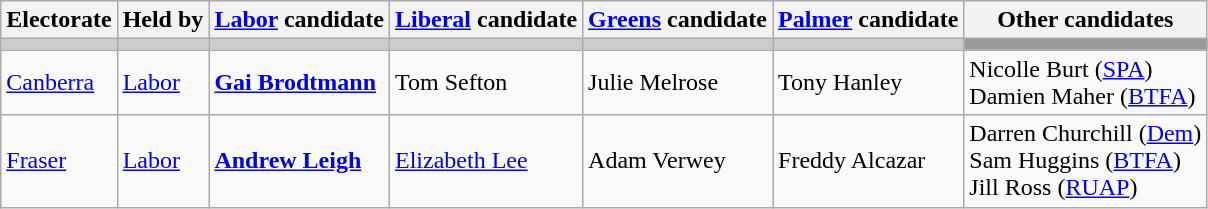<table class="wikitable">
<tr>
<th>Electorate</th>
<th>Held by</th>
<th><a href='#'>Labor</a> candidate</th>
<th><a href='#'>Liberal</a> candidate</th>
<th><a href='#'>Greens</a> candidate</th>
<th><a href='#'>Palmer</a> candidate</th>
<th>Other candidates</th>
</tr>
<tr style="background:#ccc;">
<td></td>
<td></td>
<td></td>
<td></td>
<td></td>
<td></td>
<td style="background:#999;"></td>
</tr>
<tr>
<td><a href='#'>Canberra</a></td>
<td><a href='#'>Labor</a></td>
<td><strong><a href='#'>Gai Brodtmann</a></strong></td>
<td>Tom Sefton</td>
<td>Julie Melrose</td>
<td>Tony Hanley</td>
<td>Nicolle Burt (<a href='#'>SPA</a>) <br> Damien Maher (<a href='#'>BTFA</a>)</td>
</tr>
<tr>
<td><a href='#'>Fraser</a></td>
<td><a href='#'>Labor</a></td>
<td><strong><a href='#'>Andrew Leigh</a></strong></td>
<td><a href='#'>Elizabeth Lee</a></td>
<td>Adam Verwey</td>
<td>Freddy Alcazar</td>
<td>Darren Churchill (<a href='#'>Dem</a>) <br> Sam Huggins (<a href='#'>BTFA</a>) <br> Jill Ross (<a href='#'>RUAP</a>)</td>
</tr>
</table>
